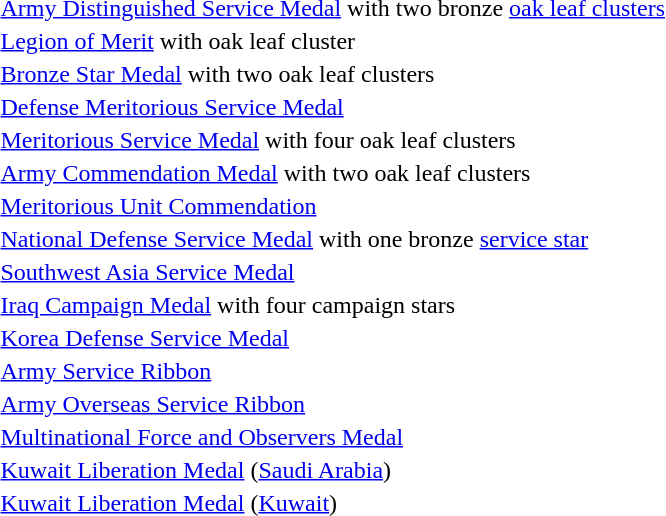<table>
<tr>
<td><span></span><span></span> <a href='#'>Army Distinguished Service Medal</a> with two bronze <a href='#'>oak leaf clusters</a></td>
</tr>
<tr>
<td> <a href='#'>Legion of Merit</a> with oak leaf cluster</td>
</tr>
<tr>
<td><span></span><span></span> <a href='#'>Bronze Star Medal</a> with two oak leaf clusters</td>
</tr>
<tr>
<td> <a href='#'>Defense Meritorious Service Medal</a></td>
</tr>
<tr>
<td><span></span><span></span><span></span><span></span> <a href='#'>Meritorious Service Medal</a> with four oak leaf clusters</td>
</tr>
<tr>
<td><span></span><span></span> <a href='#'>Army Commendation Medal</a> with two oak leaf clusters</td>
</tr>
<tr>
<td> <a href='#'>Meritorious Unit Commendation</a></td>
</tr>
<tr>
<td> <a href='#'>National Defense Service Medal</a> with one bronze <a href='#'>service star</a></td>
</tr>
<tr>
<td> <a href='#'>Southwest Asia Service Medal</a></td>
</tr>
<tr>
<td><span></span><span></span><span></span><span></span> <a href='#'>Iraq Campaign Medal</a> with four campaign stars</td>
</tr>
<tr>
<td> <a href='#'>Korea Defense Service Medal</a></td>
</tr>
<tr>
<td> <a href='#'>Army Service Ribbon</a></td>
</tr>
<tr>
<td> <a href='#'>Army Overseas Service Ribbon</a></td>
</tr>
<tr>
<td> <a href='#'>Multinational Force and Observers Medal</a></td>
</tr>
<tr>
<td> <a href='#'>Kuwait Liberation Medal</a> (<a href='#'>Saudi Arabia</a>)</td>
</tr>
<tr>
<td> <a href='#'>Kuwait Liberation Medal</a> (<a href='#'>Kuwait</a>)</td>
</tr>
</table>
